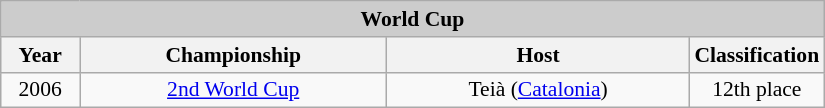<table class="wikitable" style=font-size:90% width=550>
<tr align=center style="background:#cccccc;">
<td colspan=4><strong>World Cup</strong></td>
</tr>
<tr align=center style="background:#eeeeee;">
<th width=10%>Year</th>
<th width=40%>Championship</th>
<th width=40%>Host</th>
<th width=10%>Classification</th>
</tr>
<tr align=center>
<td>2006</td>
<td><a href='#'>2nd World Cup</a></td>
<td>Teià (<a href='#'>Catalonia</a>)</td>
<td>12th place</td>
</tr>
</table>
